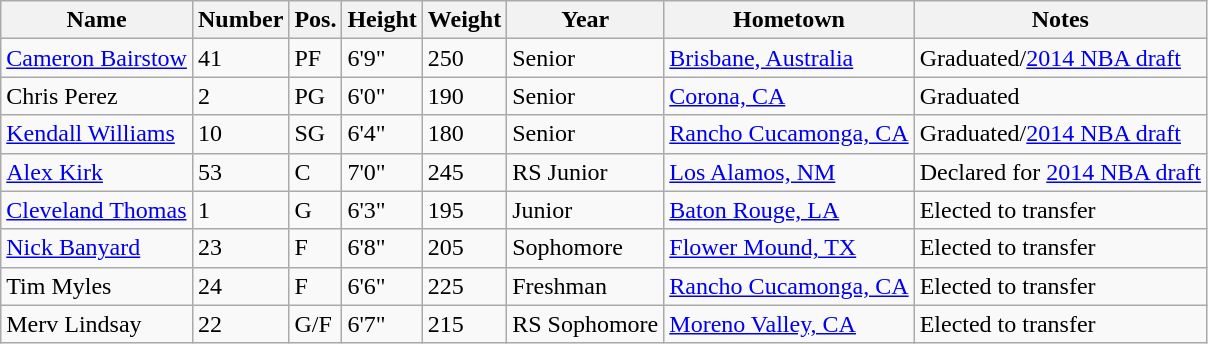<table class="wikitable sortable" border="1">
<tr>
<th>Name</th>
<th>Number</th>
<th>Pos.</th>
<th>Height</th>
<th>Weight</th>
<th>Year</th>
<th>Hometown</th>
<th class="unsortable">Notes</th>
</tr>
<tr>
<td sortname><a href='#'>Cameron Bairstow</a></td>
<td>41</td>
<td>PF</td>
<td>6'9"</td>
<td>250</td>
<td>Senior</td>
<td><a href='#'>Brisbane, Australia</a></td>
<td>Graduated/<a href='#'>2014 NBA draft</a></td>
</tr>
<tr>
<td sortname>Chris Perez</td>
<td>2</td>
<td>PG</td>
<td>6'0"</td>
<td>190</td>
<td>Senior</td>
<td><a href='#'>Corona, CA</a></td>
<td>Graduated</td>
</tr>
<tr>
<td sortname><a href='#'>Kendall Williams</a></td>
<td>10</td>
<td>SG</td>
<td>6'4"</td>
<td>180</td>
<td>Senior</td>
<td><a href='#'>Rancho Cucamonga, CA</a></td>
<td>Graduated/<a href='#'>2014 NBA draft</a></td>
</tr>
<tr>
<td sortname><a href='#'>Alex Kirk</a></td>
<td>53</td>
<td>C</td>
<td>7'0"</td>
<td>245</td>
<td>RS Junior</td>
<td><a href='#'>Los Alamos, NM</a></td>
<td>Declared for <a href='#'>2014 NBA draft</a></td>
</tr>
<tr>
<td sortname><a href='#'>Cleveland Thomas</a></td>
<td>1</td>
<td>G</td>
<td>6'3"</td>
<td>195</td>
<td>Junior</td>
<td><a href='#'>Baton Rouge, LA</a></td>
<td>Elected to transfer</td>
</tr>
<tr>
<td sortname><a href='#'>Nick Banyard</a></td>
<td>23</td>
<td>F</td>
<td>6'8"</td>
<td>205</td>
<td>Sophomore</td>
<td><a href='#'>Flower Mound, TX</a></td>
<td>Elected to transfer</td>
</tr>
<tr>
<td sortname>Tim Myles</td>
<td>24</td>
<td>F</td>
<td>6'6"</td>
<td>225</td>
<td>Freshman</td>
<td><a href='#'>Rancho Cucamonga, CA</a></td>
<td>Elected to transfer</td>
</tr>
<tr>
<td sortname>Merv Lindsay</td>
<td>22</td>
<td>G/F</td>
<td>6'7"</td>
<td>215</td>
<td>RS Sophomore</td>
<td><a href='#'>Moreno Valley, CA</a></td>
<td>Elected to transfer</td>
</tr>
</table>
